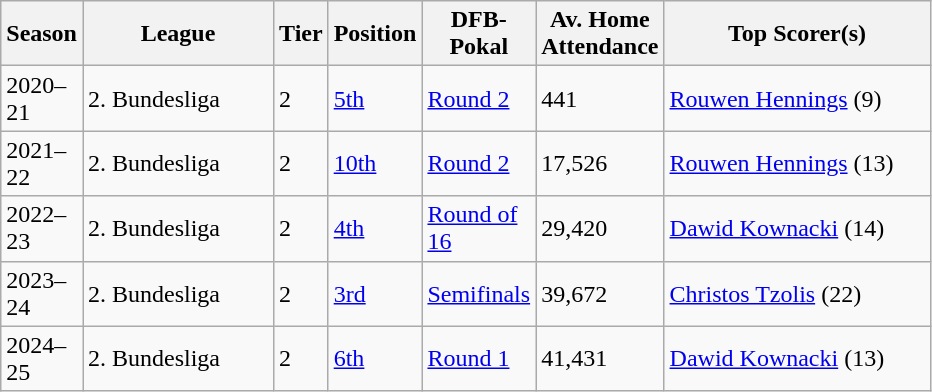<table class="wikitable sortable">
<tr>
<th scope="col" style="width:40px;">Season</th>
<th scope="col" style="width:120px;">League</th>
<th scope="col" style="width:25px;">Tier</th>
<th scope="col" style="width:25px;">Position</th>
<th scope="col" style="width:50px;">DFB-Pokal</th>
<th scope="col" style="width:40px;">Av. Home Attendance</th>
<th scope="col" style="width:170px;">Top Scorer(s)</th>
</tr>
<tr>
<td>2020–21</td>
<td>2. Bundesliga</td>
<td>2</td>
<td><a href='#'>5th</a></td>
<td><a href='#'>Round 2</a></td>
<td>441</td>
<td> <a href='#'>Rouwen Hennings</a> (9)</td>
</tr>
<tr>
<td>2021–22</td>
<td>2. Bundesliga</td>
<td>2</td>
<td><a href='#'>10th</a></td>
<td><a href='#'>Round 2</a></td>
<td>17,526</td>
<td> <a href='#'>Rouwen Hennings</a> (13)</td>
</tr>
<tr>
<td>2022–23</td>
<td>2. Bundesliga</td>
<td>2</td>
<td><a href='#'>4th</a></td>
<td><a href='#'>Round of 16</a></td>
<td>29,420</td>
<td> <a href='#'>Dawid Kownacki</a> (14)</td>
</tr>
<tr>
<td>2023–24</td>
<td>2. Bundesliga</td>
<td>2</td>
<td><a href='#'>3rd</a></td>
<td><a href='#'>Semifinals</a></td>
<td>39,672</td>
<td> <a href='#'>Christos Tzolis</a> (22)</td>
</tr>
<tr>
<td>2024–25</td>
<td>2. Bundesliga</td>
<td>2</td>
<td><a href='#'>6th</a></td>
<td><a href='#'>Round 1</a></td>
<td>41,431</td>
<td> <a href='#'>Dawid Kownacki</a> (13)</td>
</tr>
</table>
